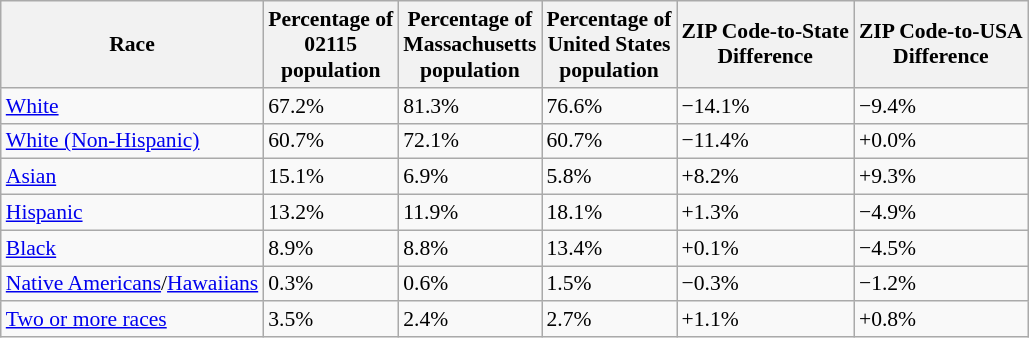<table class="wikitable sortable collapsible" style="font-size: 90%;">
<tr>
<th>Race</th>
<th>Percentage of <br>02115<br>population</th>
<th>Percentage of<br>Massachusetts<br>population</th>
<th>Percentage of<br>United States<br>population</th>
<th>ZIP Code-to-State<br>Difference</th>
<th>ZIP Code-to-USA<br>Difference</th>
</tr>
<tr>
<td><a href='#'>White</a></td>
<td>67.2%</td>
<td>81.3%</td>
<td>76.6%</td>
<td>−14.1%</td>
<td>−9.4%</td>
</tr>
<tr>
<td><a href='#'>White (Non-Hispanic)</a></td>
<td>60.7%</td>
<td>72.1%</td>
<td>60.7%</td>
<td>−11.4%</td>
<td>+0.0%</td>
</tr>
<tr>
<td><a href='#'>Asian</a></td>
<td>15.1%</td>
<td>6.9%</td>
<td>5.8%</td>
<td>+8.2%</td>
<td>+9.3%</td>
</tr>
<tr>
<td><a href='#'>Hispanic</a></td>
<td>13.2%</td>
<td>11.9%</td>
<td>18.1%</td>
<td>+1.3%</td>
<td>−4.9%</td>
</tr>
<tr>
<td><a href='#'>Black</a></td>
<td>8.9%</td>
<td>8.8%</td>
<td>13.4%</td>
<td>+0.1%</td>
<td>−4.5%</td>
</tr>
<tr>
<td><a href='#'>Native Americans</a>/<a href='#'>Hawaiians</a></td>
<td>0.3%</td>
<td>0.6%</td>
<td>1.5%</td>
<td>−0.3%</td>
<td>−1.2%</td>
</tr>
<tr>
<td><a href='#'>Two or more races</a></td>
<td>3.5%</td>
<td>2.4%</td>
<td>2.7%</td>
<td>+1.1%</td>
<td>+0.8%</td>
</tr>
</table>
